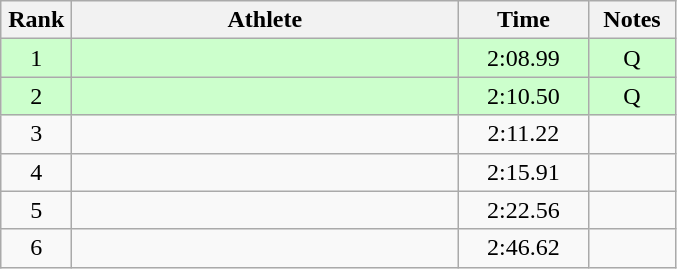<table class="wikitable" style="text-align:center">
<tr>
<th width=40>Rank</th>
<th width=250>Athlete</th>
<th width=80>Time</th>
<th width=50>Notes</th>
</tr>
<tr bgcolor=#ccffcc>
<td>1</td>
<td align=left></td>
<td>2:08.99</td>
<td>Q</td>
</tr>
<tr bgcolor=#ccffcc>
<td>2</td>
<td align=left></td>
<td>2:10.50</td>
<td>Q</td>
</tr>
<tr>
<td>3</td>
<td align=left></td>
<td>2:11.22</td>
<td></td>
</tr>
<tr>
<td>4</td>
<td align=left></td>
<td>2:15.91</td>
<td></td>
</tr>
<tr>
<td>5</td>
<td align=left></td>
<td>2:22.56</td>
<td></td>
</tr>
<tr>
<td>6</td>
<td align=left></td>
<td>2:46.62</td>
<td></td>
</tr>
</table>
